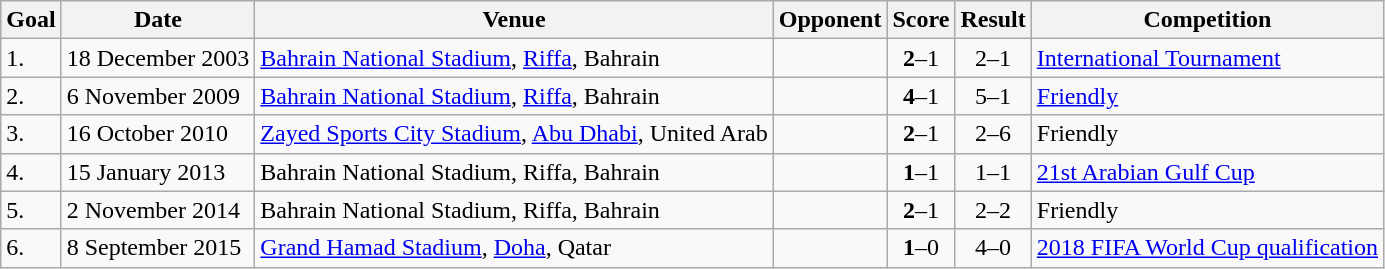<table class="wikitable plainrowheaders sortable">
<tr>
<th>Goal</th>
<th>Date</th>
<th>Venue</th>
<th>Opponent</th>
<th>Score</th>
<th>Result</th>
<th>Competition</th>
</tr>
<tr>
<td>1.</td>
<td>18 December 2003</td>
<td><a href='#'>Bahrain National Stadium</a>, <a href='#'>Riffa</a>, Bahrain</td>
<td></td>
<td align=center><strong>2</strong>–1</td>
<td align=center>2–1</td>
<td><a href='#'>International Tournament</a></td>
</tr>
<tr>
<td>2.</td>
<td>6 November 2009</td>
<td><a href='#'>Bahrain National Stadium</a>, <a href='#'>Riffa</a>, Bahrain</td>
<td></td>
<td align=center><strong>4</strong>–1</td>
<td align=center>5–1</td>
<td><a href='#'>Friendly</a></td>
</tr>
<tr>
<td>3.</td>
<td>16 October 2010</td>
<td><a href='#'>Zayed Sports City Stadium</a>, <a href='#'>Abu Dhabi</a>, United Arab</td>
<td></td>
<td align=center><strong>2</strong>–1</td>
<td align=center>2–6</td>
<td>Friendly</td>
</tr>
<tr>
<td>4.</td>
<td>15 January 2013</td>
<td>Bahrain National Stadium, Riffa, Bahrain</td>
<td></td>
<td align=center><strong>1</strong>–1</td>
<td align=center>1–1</td>
<td><a href='#'>21st Arabian Gulf Cup</a></td>
</tr>
<tr>
<td>5.</td>
<td>2 November 2014</td>
<td>Bahrain National Stadium, Riffa, Bahrain</td>
<td></td>
<td align=center><strong>2</strong>–1</td>
<td align=center>2–2</td>
<td>Friendly</td>
</tr>
<tr>
<td>6.</td>
<td>8 September 2015</td>
<td><a href='#'>Grand Hamad Stadium</a>, <a href='#'>Doha</a>, Qatar</td>
<td></td>
<td align=center><strong>1</strong>–0</td>
<td align=center>4–0</td>
<td><a href='#'>2018 FIFA World Cup qualification</a></td>
</tr>
</table>
